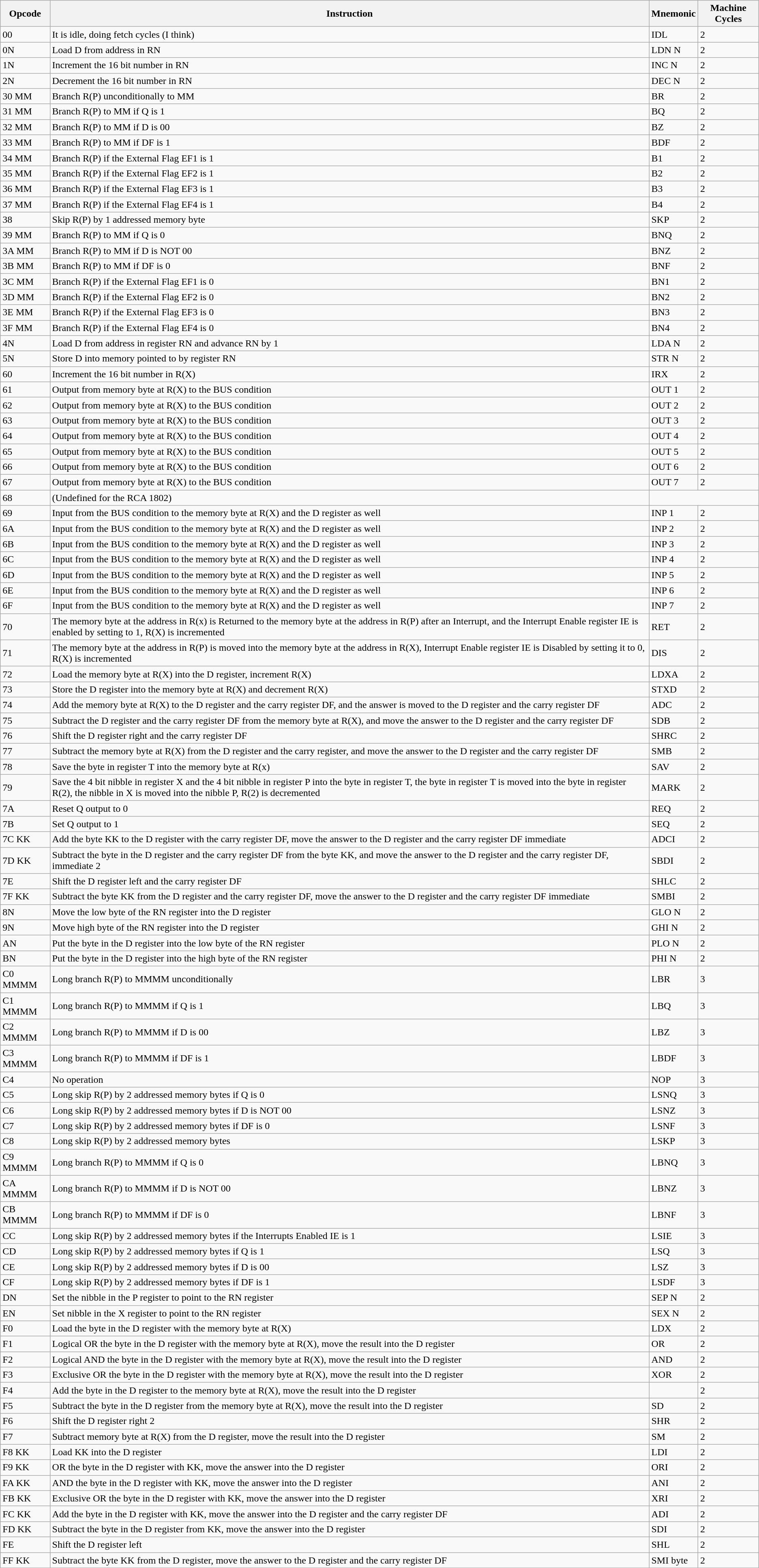<table class="wikitable">
<tr>
<th>Opcode</th>
<th>Instruction</th>
<th>Mnemonic</th>
<th>Machine Cycles</th>
</tr>
<tr>
<td>00</td>
<td>It is idle, doing fetch cycles (I think)</td>
<td>IDL</td>
<td>2</td>
</tr>
<tr>
<td>0N</td>
<td>Load D from address in RN</td>
<td>LDN N</td>
<td>2</td>
</tr>
<tr>
<td>1N</td>
<td>Increment the 16 bit number in RN</td>
<td>INC N</td>
<td>2</td>
</tr>
<tr>
<td>2N</td>
<td>Decrement the 16 bit number in RN</td>
<td>DEC N</td>
<td>2</td>
</tr>
<tr>
<td>30 MM</td>
<td>Branch R(P) unconditionally to MM</td>
<td>BR</td>
<td>2</td>
</tr>
<tr>
<td>31 MM</td>
<td>Branch R(P) to MM if Q is 1</td>
<td>BQ</td>
<td>2</td>
</tr>
<tr>
<td>32 MM</td>
<td>Branch R(P) to MM if D is 00</td>
<td>BZ</td>
<td>2</td>
</tr>
<tr>
<td>33 MM</td>
<td>Branch R(P) to MM if DF is 1</td>
<td>BDF</td>
<td>2</td>
</tr>
<tr>
<td>34 MM</td>
<td>Branch R(P) if the External Flag EF1 is 1</td>
<td>B1</td>
<td>2</td>
</tr>
<tr>
<td>35 MM</td>
<td>Branch R(P)  if the External Flag  EF2 is 1</td>
<td>B2</td>
<td>2</td>
</tr>
<tr>
<td>36 MM</td>
<td>Branch R(P) if the External Flag  EF3 is 1</td>
<td>B3</td>
<td>2</td>
</tr>
<tr>
<td>37 MM</td>
<td>Branch R(P) if the External Flag EF4 is 1</td>
<td>B4</td>
<td>2</td>
</tr>
<tr>
<td>38</td>
<td>Skip R(P) by 1 addressed memory byte</td>
<td>SKP</td>
<td>2</td>
</tr>
<tr>
<td>39 MM</td>
<td>Branch R(P) to MM if Q is 0</td>
<td>BNQ</td>
<td>2</td>
</tr>
<tr>
<td>3A MM</td>
<td>Branch R(P) to MM if D is NOT 00</td>
<td>BNZ</td>
<td>2</td>
</tr>
<tr>
<td>3B MM</td>
<td>Branch R(P) to MM if DF is 0</td>
<td>BNF</td>
<td>2</td>
</tr>
<tr>
<td>3C MM</td>
<td>Branch R(P) if the External Flag EF1 is  0</td>
<td>BN1</td>
<td>2</td>
</tr>
<tr>
<td>3D MM</td>
<td>Branch R(P) if the External Flag EF2 is  0</td>
<td>BN2</td>
<td>2</td>
</tr>
<tr>
<td>3E MM</td>
<td>Branch R(P) if the External Flag EF3 is  0</td>
<td>BN3</td>
<td>2</td>
</tr>
<tr>
<td>3F MM</td>
<td>Branch R(P) if the External Flag EF4 is  0</td>
<td>BN4</td>
<td>2</td>
</tr>
<tr>
<td>4N</td>
<td>Load D from address in register RN and advance RN by 1</td>
<td>LDA N</td>
<td>2</td>
</tr>
<tr>
<td>5N</td>
<td>Store D into memory pointed to by register RN</td>
<td>STR N</td>
<td>2</td>
</tr>
<tr>
<td>60</td>
<td>Increment the 16 bit number in R(X)</td>
<td>IRX</td>
<td>2</td>
</tr>
<tr>
<td>61</td>
<td>Output from memory byte at R(X) to the BUS condition</td>
<td>OUT 1</td>
<td>2</td>
</tr>
<tr>
<td>62</td>
<td>Output from memory byte at R(X) to the BUS condition</td>
<td>OUT 2</td>
<td>2</td>
</tr>
<tr>
<td>63</td>
<td>Output from memory byte at R(X) to the BUS condition</td>
<td>OUT 3</td>
<td>2</td>
</tr>
<tr>
<td>64</td>
<td>Output from memory byte at R(X) to the BUS condition</td>
<td>OUT 4</td>
<td>2</td>
</tr>
<tr>
<td>65</td>
<td>Output from memory byte at R(X) to the BUS condition</td>
<td>OUT 5</td>
<td>2</td>
</tr>
<tr>
<td>66</td>
<td>Output from memory byte at R(X) to the BUS condition</td>
<td>OUT 6</td>
<td>2</td>
</tr>
<tr>
<td>67</td>
<td>Output from memory byte at R(X) to the BUS condition</td>
<td>OUT 7</td>
<td>2</td>
</tr>
<tr>
<td>68</td>
<td>(Undefined for the RCA 1802)</td>
</tr>
<tr>
<td>69</td>
<td>Input from the BUS condition to the memory byte at R(X) and the D register as well</td>
<td>INP 1</td>
<td>2</td>
</tr>
<tr>
<td>6A</td>
<td>Input from the BUS condition to the memory byte at R(X) and the D register as well</td>
<td>INP 2</td>
<td>2</td>
</tr>
<tr>
<td>6B</td>
<td>Input from the BUS condition to the memory byte at R(X) and the D register as well</td>
<td>INP 3</td>
<td>2</td>
</tr>
<tr>
<td>6C</td>
<td>Input from the BUS condition to the memory byte at R(X) and the D register as well</td>
<td>INP 4</td>
<td>2</td>
</tr>
<tr>
<td>6D</td>
<td>Input from the BUS condition to the memory byte at R(X) and the D register as well</td>
<td>INP 5</td>
<td>2</td>
</tr>
<tr>
<td>6E</td>
<td>Input from the BUS condition to the memory byte at R(X) and the D register as well</td>
<td>INP 6</td>
<td>2</td>
</tr>
<tr>
<td>6F</td>
<td>Input from the BUS condition to the memory byte at R(X) and the D register as well</td>
<td>INP 7</td>
<td>2</td>
</tr>
<tr>
<td>70</td>
<td>The memory byte at the address in R(x) is Returned to the memory byte at the address in R(P) after an Interrupt, and the Interrupt Enable register IE is enabled by setting to 1, R(X) is incremented</td>
<td>RET</td>
<td>2</td>
</tr>
<tr>
<td>71</td>
<td>The memory byte at the address in R(P) is moved into the memory byte at the address in R(X), Interrupt Enable register IE is Disabled by setting it to 0, R(X) is incremented</td>
<td>DIS</td>
<td>2</td>
</tr>
<tr>
<td>72</td>
<td>Load the memory byte at R(X) into the D register, increment R(X)</td>
<td>LDXA</td>
<td>2</td>
</tr>
<tr>
<td>73</td>
<td>Store the D register into the memory byte at R(X) and decrement R(X)</td>
<td>STXD</td>
<td>2</td>
</tr>
<tr>
<td>74</td>
<td>Add the memory byte at R(X) to the D register and the carry register DF, and the answer is moved to the D register and the carry register DF</td>
<td>ADC</td>
<td>2</td>
</tr>
<tr>
<td>75</td>
<td>Subtract the D register and the carry register DF from the memory byte at R(X), and move the answer to the D register and the carry register DF</td>
<td>SDB</td>
<td>2</td>
</tr>
<tr>
<td>76</td>
<td>Shift the D register right and the carry register DF</td>
<td>SHRC</td>
<td>2</td>
</tr>
<tr>
<td>77</td>
<td>Subtract the memory byte at R(X) from the D register and the carry register, and move the answer to the D register and the carry register DF</td>
<td>SMB</td>
<td>2</td>
</tr>
<tr>
<td>78</td>
<td>Save the byte in register T into the memory byte at R(x)</td>
<td>SAV</td>
<td>2</td>
</tr>
<tr>
<td>79</td>
<td>Save the 4 bit nibble in register X and the 4 bit nibble in register P into the byte in register T, the byte in register T is moved into the byte in register R(2), the nibble in X is moved into the nibble P, R(2) is decremented</td>
<td>MARK</td>
<td>2</td>
</tr>
<tr>
<td>7A</td>
<td>Reset Q output to 0</td>
<td>REQ</td>
<td>2</td>
</tr>
<tr>
<td>7B</td>
<td>Set Q output to 1</td>
<td>SEQ</td>
<td>2</td>
</tr>
<tr>
<td>7C KK</td>
<td>Add the byte KK to the D register with the carry register DF, move the answer to the D register and the carry register DF immediate</td>
<td>ADCI</td>
<td>2</td>
</tr>
<tr>
<td>7D KK</td>
<td>Subtract the byte in the D register and the carry register DF from the byte KK, and move the answer to the D register and the carry register DF, immediate 2</td>
<td>SBDI</td>
<td>2</td>
</tr>
<tr>
<td>7E</td>
<td>Shift the D register left and the carry register DF</td>
<td>SHLC</td>
<td>2</td>
</tr>
<tr>
<td>7F KK</td>
<td>Subtract the byte KK from the D register and the carry register DF, move the answer to the D register and the carry register DF immediate</td>
<td>SMBI</td>
<td>2</td>
</tr>
<tr>
<td>8N</td>
<td>Move the low byte of the RN register into the D register</td>
<td>GLO N</td>
<td>2</td>
</tr>
<tr>
<td>9N</td>
<td>Move high byte of the RN register into the D register</td>
<td>GHI N</td>
<td>2</td>
</tr>
<tr>
<td>AN</td>
<td>Put the byte in the D register into the low byte of the RN register</td>
<td>PLO N</td>
<td>2</td>
</tr>
<tr>
<td>BN</td>
<td>Put the byte in the D register into the high byte of the RN register</td>
<td>PHI N</td>
<td>2</td>
</tr>
<tr>
<td>C0 MMMM</td>
<td>Long branch R(P) to MMMM unconditionally</td>
<td>LBR</td>
<td>3</td>
</tr>
<tr>
<td>C1 MMMM</td>
<td>Long branch R(P) to MMMM if Q is 1</td>
<td>LBQ</td>
<td>3</td>
</tr>
<tr>
<td>C2 MMMM</td>
<td>Long branch R(P) to MMMM if D is 00</td>
<td>LBZ</td>
<td>3</td>
</tr>
<tr>
<td>C3 MMMM</td>
<td>Long branch R(P) to MMMM if DF is 1</td>
<td>LBDF</td>
<td>3</td>
</tr>
<tr>
<td>C4</td>
<td>No operation</td>
<td>NOP</td>
<td>3</td>
</tr>
<tr>
<td>C5</td>
<td>Long skip R(P) by 2 addressed memory bytes if Q is 0</td>
<td>LSNQ</td>
<td>3</td>
</tr>
<tr>
<td>C6</td>
<td>Long skip R(P) by 2 addressed memory bytes if  D is NOT 00</td>
<td>LSNZ</td>
<td>3</td>
</tr>
<tr>
<td>C7</td>
<td>Long skip R(P) by 2 addressed memory bytes if  DF is 0</td>
<td>LSNF</td>
<td>3</td>
</tr>
<tr>
<td>C8</td>
<td>Long skip R(P) by 2 addressed memory bytes</td>
<td>LSKP</td>
<td>3</td>
</tr>
<tr>
<td>C9 MMMM</td>
<td>Long branch R(P) to MMMM if Q is 0</td>
<td>LBNQ</td>
<td>3</td>
</tr>
<tr>
<td>CA MMMM</td>
<td>Long branch R(P) to MMMM if D is NOT 00</td>
<td>LBNZ</td>
<td>3</td>
</tr>
<tr>
<td>CB MMMM</td>
<td>Long branch R(P) to MMMM if DF is 0</td>
<td>LBNF</td>
<td>3</td>
</tr>
<tr>
<td>CC</td>
<td>Long skip R(P) by 2 addressed memory bytes if the Interrupts Enabled IE is 1</td>
<td>LSIE</td>
<td>3</td>
</tr>
<tr>
<td>CD</td>
<td>Long skip R(P) by 2 addressed memory bytes if Q is 1</td>
<td>LSQ</td>
<td>3</td>
</tr>
<tr>
<td>CE</td>
<td>Long skip R(P) by 2 addressed memory bytes if D is 00</td>
<td>LSZ</td>
<td>3</td>
</tr>
<tr>
<td>CF</td>
<td>Long skip R(P) by 2 addressed memory bytes if DF is 1</td>
<td>LSDF</td>
<td>3</td>
</tr>
<tr>
<td>DN</td>
<td>Set the nibble in the P register to point to the RN register</td>
<td>SEP N</td>
<td>2</td>
</tr>
<tr>
<td>EN</td>
<td>Set nibble in the X register to point to the RN register</td>
<td>SEX N</td>
<td>2</td>
</tr>
<tr>
<td>F0</td>
<td>Load the byte in the D register with the memory byte at R(X)</td>
<td>LDX</td>
<td>2</td>
</tr>
<tr>
<td>F1</td>
<td>Logical OR the byte in the D register with the memory byte at R(X), move the result into the D register</td>
<td>OR</td>
<td>2</td>
</tr>
<tr>
<td>F2</td>
<td>Logical AND the byte in the D register with the memory byte at R(X), move the result into the D register</td>
<td>AND</td>
<td>2</td>
</tr>
<tr>
<td>F3</td>
<td>Exclusive OR the byte in the D register with the memory byte at R(X), move the result into the D register</td>
<td>XOR</td>
<td>2</td>
</tr>
<tr>
<td>F4</td>
<td>Add the byte in the D register to the memory byte at R(X), move the result into the D register</td>
<td></td>
<td>2</td>
</tr>
<tr>
<td>F5</td>
<td>Subtract the byte in the D register from the memory byte at R(X), move the result into the D register</td>
<td>SD</td>
<td>2</td>
</tr>
<tr>
<td>F6</td>
<td>Shift the D register right 2</td>
<td>SHR</td>
<td>2</td>
</tr>
<tr>
<td>F7</td>
<td>Subtract memory byte at R(X) from the D register, move the result into the D register</td>
<td>SM</td>
<td>2</td>
</tr>
<tr>
<td>F8 KK</td>
<td>Load KK into the D register</td>
<td>LDI</td>
<td>2</td>
</tr>
<tr>
<td>F9 KK</td>
<td>OR the byte in the D register with KK, move the answer into the D register</td>
<td>ORI</td>
<td>2</td>
</tr>
<tr>
<td>FA KK</td>
<td>AND the byte in the D register with KK, move the answer into the D register</td>
<td>ANI</td>
<td>2</td>
</tr>
<tr>
<td>FB KK</td>
<td>Exclusive OR the byte in the D register with KK, move the answer into the D register</td>
<td>XRI</td>
<td>2</td>
</tr>
<tr>
<td>FC KK</td>
<td>Add the byte in the D register with KK, move the answer into the D register and the carry register DF</td>
<td>ADI</td>
<td>2</td>
</tr>
<tr>
<td>FD KK</td>
<td>Subtract the byte in the D register from KK, move the answer into the D register</td>
<td>SDI</td>
<td>2</td>
</tr>
<tr>
<td>FE</td>
<td>Shift the D register left</td>
<td>SHL</td>
<td>2</td>
</tr>
<tr>
<td>FF KK</td>
<td>Subtract the byte KK from the D register, move the answer to the D register and the carry register DF</td>
<td>SMI byte</td>
<td>2</td>
</tr>
</table>
